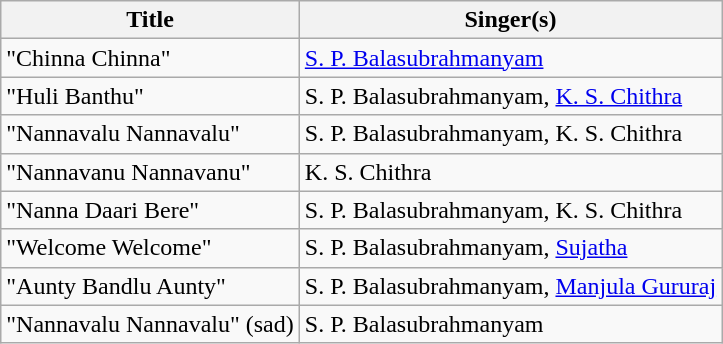<table class=wikitable sortable>
<tr>
<th>Title</th>
<th>Singer(s)</th>
</tr>
<tr>
<td>"Chinna Chinna"</td>
<td><a href='#'>S. P. Balasubrahmanyam</a></td>
</tr>
<tr>
<td>"Huli Banthu"</td>
<td>S. P. Balasubrahmanyam, <a href='#'>K. S. Chithra</a></td>
</tr>
<tr>
<td>"Nannavalu Nannavalu"</td>
<td>S. P. Balasubrahmanyam, K. S. Chithra</td>
</tr>
<tr>
<td>"Nannavanu Nannavanu"</td>
<td>K. S. Chithra</td>
</tr>
<tr>
<td>"Nanna Daari Bere"</td>
<td>S. P. Balasubrahmanyam, K. S. Chithra</td>
</tr>
<tr>
<td>"Welcome Welcome"</td>
<td>S. P. Balasubrahmanyam, <a href='#'>Sujatha</a></td>
</tr>
<tr>
<td>"Aunty Bandlu Aunty"</td>
<td>S. P. Balasubrahmanyam, <a href='#'>Manjula Gururaj</a></td>
</tr>
<tr>
<td>"Nannavalu Nannavalu" (sad)</td>
<td>S. P. Balasubrahmanyam</td>
</tr>
</table>
